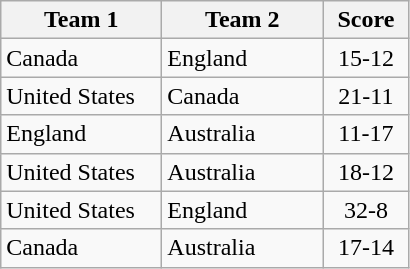<table class="wikitable" style="font-size: 100%">
<tr>
<th width=100>Team 1</th>
<th width=100>Team 2</th>
<th width=50>Score</th>
</tr>
<tr>
<td>Canada</td>
<td>England</td>
<td align=center>15-12</td>
</tr>
<tr>
<td>United States</td>
<td>Canada</td>
<td align=center>21-11</td>
</tr>
<tr>
<td>England</td>
<td>Australia</td>
<td align=center>11-17</td>
</tr>
<tr>
<td>United States</td>
<td>Australia</td>
<td align=center>18-12</td>
</tr>
<tr>
<td>United States</td>
<td>England</td>
<td align=center>32-8</td>
</tr>
<tr>
<td>Canada</td>
<td>Australia</td>
<td align=center>17-14</td>
</tr>
</table>
